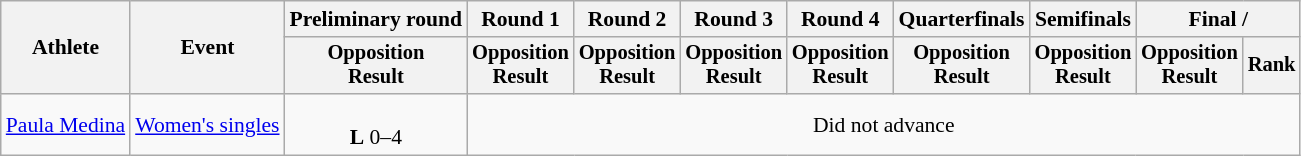<table class="wikitable" style="font-size:90%">
<tr>
<th rowspan="2">Athlete</th>
<th rowspan="2">Event</th>
<th>Preliminary round</th>
<th>Round 1</th>
<th>Round 2</th>
<th>Round 3</th>
<th>Round 4</th>
<th>Quarterfinals</th>
<th>Semifinals</th>
<th colspan=2>Final / </th>
</tr>
<tr style="font-size:95%">
<th>Opposition<br>Result</th>
<th>Opposition<br>Result</th>
<th>Opposition<br>Result</th>
<th>Opposition<br>Result</th>
<th>Opposition<br>Result</th>
<th>Opposition<br>Result</th>
<th>Opposition<br>Result</th>
<th>Opposition<br>Result</th>
<th>Rank</th>
</tr>
<tr align=center>
<td align=left><a href='#'>Paula Medina</a></td>
<td align=left><a href='#'>Women's singles</a></td>
<td><br><strong>L</strong> 0–4</td>
<td colspan=8>Did not advance</td>
</tr>
</table>
